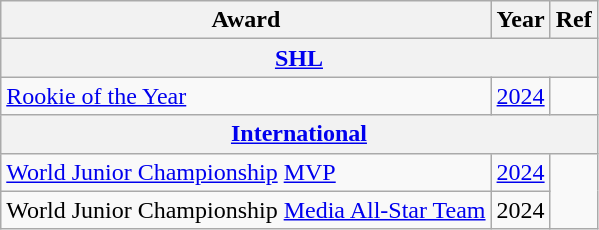<table class="wikitable">
<tr>
<th>Award</th>
<th>Year</th>
<th>Ref</th>
</tr>
<tr>
<th colspan="3"><a href='#'>SHL</a></th>
</tr>
<tr>
<td><a href='#'>Rookie of the Year</a></td>
<td><a href='#'>2024</a></td>
<td></td>
</tr>
<tr>
<th colspan="4"><a href='#'>International</a></th>
</tr>
<tr>
<td><a href='#'>World Junior Championship</a> <a href='#'>MVP</a></td>
<td><a href='#'>2024</a></td>
<td rowspan="2"></td>
</tr>
<tr>
<td>World Junior Championship <a href='#'>Media All-Star Team</a></td>
<td>2024</td>
</tr>
</table>
